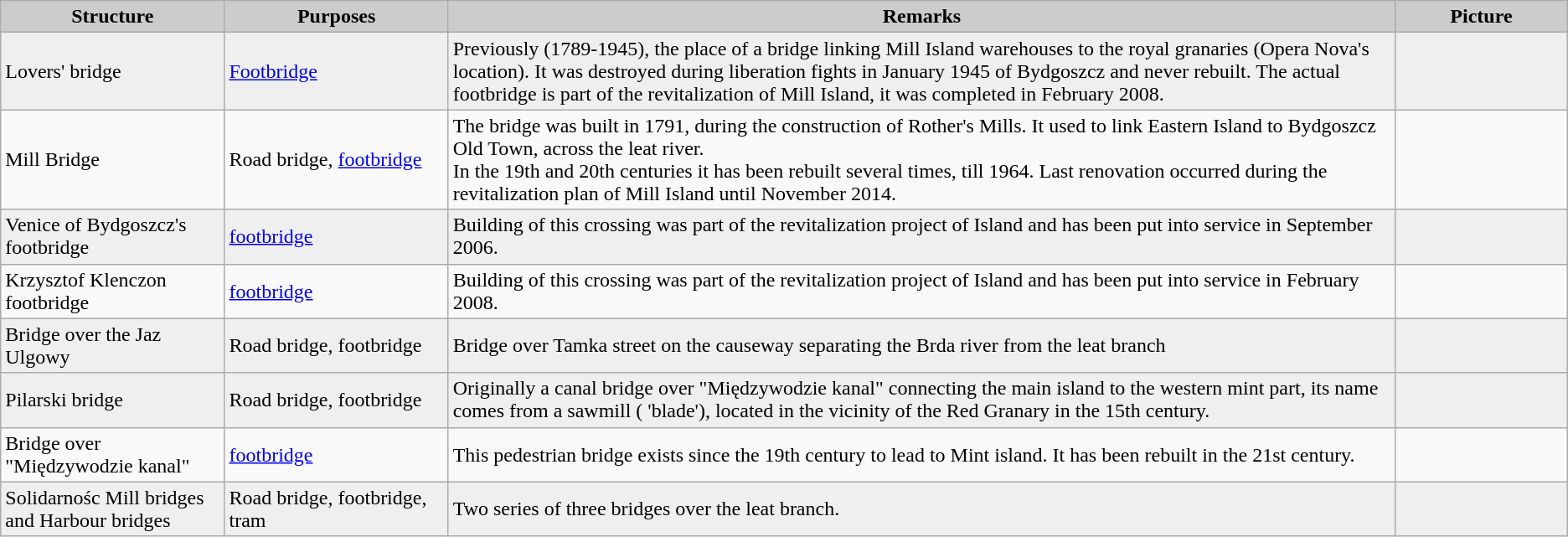<table class="wikitable" width="">
<tr align="center" bgcolor="#CCCCCC">
<td width=13%><strong>Structure</strong></td>
<td width=13%><strong>Purposes</strong></td>
<td width=55%><strong>Remarks</strong></td>
<td width=10%><strong>Picture</strong></td>
</tr>
<tr bgcolor="#EFEFEF">
<td>Lovers' bridge</td>
<td><a href='#'>Footbridge</a></td>
<td>Previously (1789-1945), the place of a bridge linking Mill Island warehouses to the royal granaries (Opera Nova's location). It was destroyed during liberation fights in January 1945 of Bydgoszcz and never rebuilt. The actual footbridge is part of the revitalization of Mill Island, it was completed in February 2008.</td>
<td></td>
</tr>
<tr --->
<td>Mill Bridge</td>
<td>Road bridge, <a href='#'>footbridge</a></td>
<td>The bridge was built in 1791, during the construction of Rother's Mills. It used to link Eastern Island to Bydgoszcz Old Town, across the leat river.<br>In the 19th and 20th centuries it has been rebuilt several times, till 1964. Last renovation occurred during the revitalization plan of Mill Island until November 2014.</td>
<td></td>
</tr>
<tr bgcolor="#EFEFEF">
<td>Venice of Bydgoszcz's footbridge</td>
<td><a href='#'>footbridge</a></td>
<td>Building of this crossing was part of the revitalization project of Island and has been put into service in September 2006.</td>
<td></td>
</tr>
<tr --->
<td>Krzysztof Klenczon footbridge</td>
<td><a href='#'>footbridge</a></td>
<td>Building of this crossing was part of the revitalization project of Island and has been put into service in February 2008.</td>
<td></td>
</tr>
<tr bgcolor="#EFEFEF">
<td>Bridge over the Jaz Ulgowy</td>
<td>Road bridge, footbridge</td>
<td>Bridge over Tamka street on the causeway separating the Brda river from the leat branch</td>
<td></td>
</tr>
<tr bgcolor="#EFEFEF">
<td>Pilarski bridge</td>
<td>Road bridge, footbridge</td>
<td>Originally a canal bridge over "Międzywodzie kanal" connecting the main island to the western mint part, its name comes from a sawmill ( 'blade'), located in the vicinity of the Red Granary in the 15th century.</td>
<td></td>
</tr>
<tr --->
<td>Bridge over "Międzywodzie kanal"</td>
<td><a href='#'>footbridge</a></td>
<td>This pedestrian bridge exists since the 19th century to lead to Mint island. It has been rebuilt in the 21st century.</td>
<td></td>
</tr>
<tr bgcolor="#EFEFEF">
<td>Solidarnośc Mill bridges and Harbour bridges</td>
<td>Road bridge, footbridge, tram</td>
<td>Two series of three bridges over the leat branch.</td>
<td> </td>
</tr>
</table>
